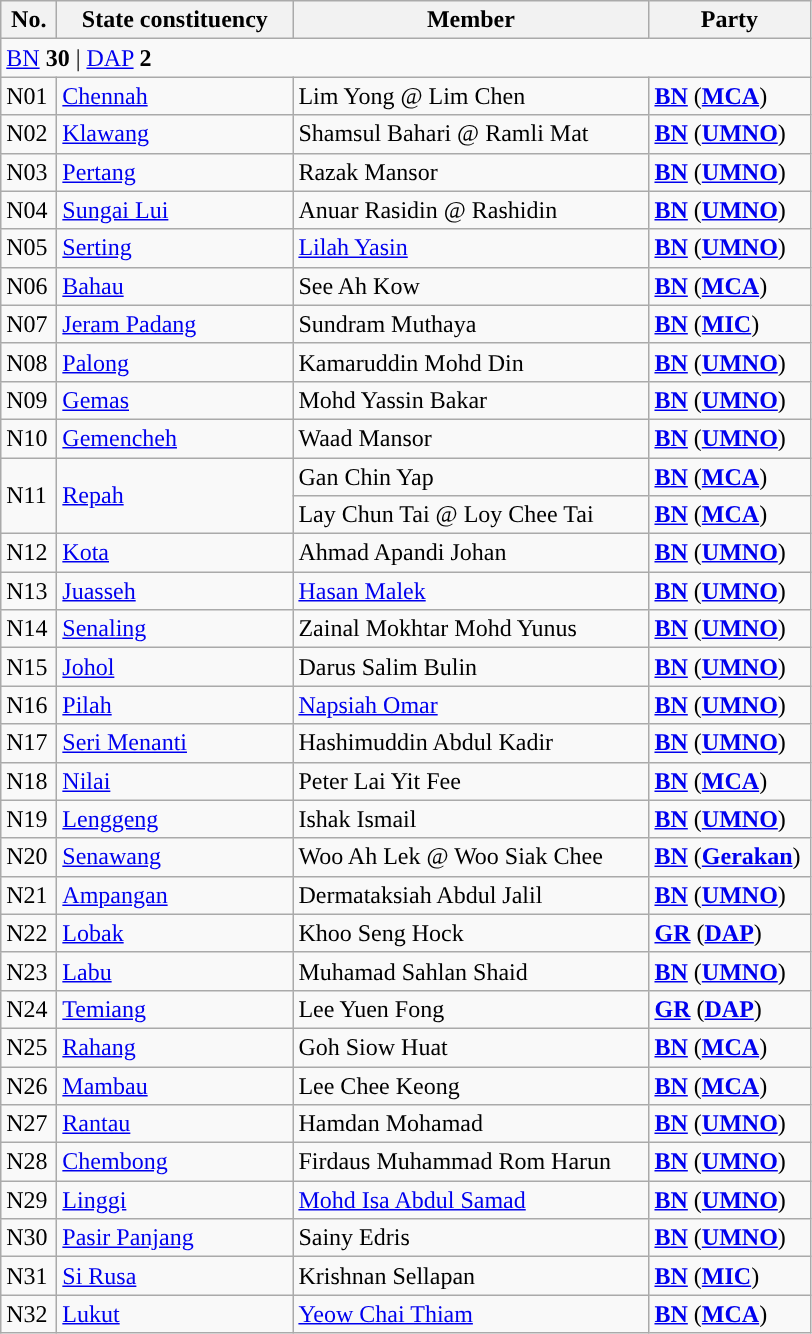<table class="wikitable sortable">
<tr>
<th style="width:30px;">No.</th>
<th style="width:150px;">State constituency</th>
<th style="width:230px;">Member</th>
<th style="width:100px;">Party</th>
</tr>
<tr>
<td colspan="4"><a href='#'>BN</a> <strong>30</strong> | <a href='#'>DAP</a> <strong>2</strong></td>
</tr>
<tr>
<td>N01</td>
<td><a href='#'>Chennah</a></td>
<td>Lim Yong @ Lim Chen</td>
<td><strong><a href='#'>BN</a></strong> (<strong><a href='#'>MCA</a></strong>)</td>
</tr>
<tr>
<td>N02</td>
<td><a href='#'>Klawang</a></td>
<td>Shamsul Bahari @ Ramli Mat</td>
<td><strong><a href='#'>BN</a></strong> (<strong><a href='#'>UMNO</a></strong>)</td>
</tr>
<tr>
<td>N03</td>
<td><a href='#'>Pertang</a></td>
<td>Razak Mansor</td>
<td><strong><a href='#'>BN</a></strong> (<strong><a href='#'>UMNO</a></strong>)</td>
</tr>
<tr>
<td>N04</td>
<td><a href='#'>Sungai Lui</a></td>
<td>Anuar Rasidin @ Rashidin</td>
<td><strong><a href='#'>BN</a></strong> (<strong><a href='#'>UMNO</a></strong>)</td>
</tr>
<tr>
<td>N05</td>
<td><a href='#'>Serting</a></td>
<td><a href='#'>Lilah Yasin</a></td>
<td><strong><a href='#'>BN</a></strong> (<strong><a href='#'>UMNO</a></strong>)</td>
</tr>
<tr>
<td>N06</td>
<td><a href='#'>Bahau</a></td>
<td>See Ah Kow</td>
<td><strong><a href='#'>BN</a></strong> (<strong><a href='#'>MCA</a></strong>)</td>
</tr>
<tr>
<td>N07</td>
<td><a href='#'>Jeram Padang</a></td>
<td>Sundram Muthaya</td>
<td><strong><a href='#'>BN</a></strong> (<strong><a href='#'>MIC</a></strong>)</td>
</tr>
<tr>
<td>N08</td>
<td><a href='#'>Palong</a></td>
<td>Kamaruddin Mohd Din</td>
<td><strong><a href='#'>BN</a></strong> (<strong><a href='#'>UMNO</a></strong>)</td>
</tr>
<tr>
<td>N09</td>
<td><a href='#'>Gemas</a></td>
<td>Mohd Yassin Bakar</td>
<td><strong><a href='#'>BN</a></strong> (<strong><a href='#'>UMNO</a></strong>)</td>
</tr>
<tr>
<td>N10</td>
<td><a href='#'>Gemencheh</a></td>
<td>Waad Mansor</td>
<td><strong><a href='#'>BN</a></strong> (<strong><a href='#'>UMNO</a></strong>)</td>
</tr>
<tr>
<td rowspan=2>N11</td>
<td rowspan=2><a href='#'>Repah</a></td>
<td>Gan Chin Yap </td>
<td><strong><a href='#'>BN</a></strong> (<strong><a href='#'>MCA</a></strong>)</td>
</tr>
<tr>
<td>Lay Chun Tai @ Loy Chee Tai </td>
<td><strong><a href='#'>BN</a></strong> (<strong><a href='#'>MCA</a></strong>)</td>
</tr>
<tr>
<td>N12</td>
<td><a href='#'>Kota</a></td>
<td>Ahmad Apandi Johan</td>
<td><strong><a href='#'>BN</a></strong> (<strong><a href='#'>UMNO</a></strong>)</td>
</tr>
<tr>
<td>N13</td>
<td><a href='#'>Juasseh</a></td>
<td><a href='#'>Hasan Malek</a></td>
<td><strong><a href='#'>BN</a></strong> (<strong><a href='#'>UMNO</a></strong>)</td>
</tr>
<tr>
<td>N14</td>
<td><a href='#'>Senaling</a></td>
<td>Zainal Mokhtar Mohd Yunus</td>
<td><strong><a href='#'>BN</a></strong> (<strong><a href='#'>UMNO</a></strong>)</td>
</tr>
<tr>
<td>N15</td>
<td><a href='#'>Johol</a></td>
<td>Darus Salim Bulin</td>
<td><strong><a href='#'>BN</a></strong> (<strong><a href='#'>UMNO</a></strong>)</td>
</tr>
<tr>
<td>N16</td>
<td><a href='#'>Pilah</a></td>
<td><a href='#'>Napsiah Omar</a></td>
<td><strong><a href='#'>BN</a></strong> (<strong><a href='#'>UMNO</a></strong>)</td>
</tr>
<tr>
<td>N17</td>
<td><a href='#'>Seri Menanti</a></td>
<td>Hashimuddin Abdul Kadir</td>
<td><strong><a href='#'>BN</a></strong> (<strong><a href='#'>UMNO</a></strong>)</td>
</tr>
<tr>
<td>N18</td>
<td><a href='#'>Nilai</a></td>
<td>Peter Lai Yit Fee</td>
<td><strong><a href='#'>BN</a></strong> (<strong><a href='#'>MCA</a></strong>)</td>
</tr>
<tr>
<td>N19</td>
<td><a href='#'>Lenggeng</a></td>
<td>Ishak Ismail</td>
<td><strong><a href='#'>BN</a></strong> (<strong><a href='#'>UMNO</a></strong>)</td>
</tr>
<tr>
<td>N20</td>
<td><a href='#'>Senawang</a></td>
<td>Woo Ah Lek @ Woo Siak Chee</td>
<td><strong><a href='#'>BN</a></strong> (<strong><a href='#'>Gerakan</a></strong>)</td>
</tr>
<tr>
<td>N21</td>
<td><a href='#'>Ampangan</a></td>
<td>Dermataksiah Abdul Jalil</td>
<td><strong><a href='#'>BN</a></strong> (<strong><a href='#'>UMNO</a></strong>)</td>
</tr>
<tr>
<td>N22</td>
<td><a href='#'>Lobak</a></td>
<td>Khoo Seng Hock</td>
<td><strong><a href='#'>GR</a></strong> (<strong><a href='#'>DAP</a></strong>)</td>
</tr>
<tr>
<td>N23</td>
<td><a href='#'>Labu</a></td>
<td>Muhamad Sahlan Shaid</td>
<td><strong><a href='#'>BN</a></strong> (<strong><a href='#'>UMNO</a></strong>)</td>
</tr>
<tr>
<td>N24</td>
<td><a href='#'>Temiang</a></td>
<td>Lee Yuen Fong</td>
<td><strong><a href='#'>GR</a></strong> (<strong><a href='#'>DAP</a></strong>)</td>
</tr>
<tr>
<td>N25</td>
<td><a href='#'>Rahang</a></td>
<td>Goh Siow Huat</td>
<td><strong><a href='#'>BN</a></strong> (<strong><a href='#'>MCA</a></strong>)</td>
</tr>
<tr>
<td>N26</td>
<td><a href='#'>Mambau</a></td>
<td>Lee Chee Keong</td>
<td><strong><a href='#'>BN</a></strong> (<strong><a href='#'>MCA</a></strong>)</td>
</tr>
<tr>
<td>N27</td>
<td><a href='#'>Rantau</a></td>
<td>Hamdan Mohamad</td>
<td><strong><a href='#'>BN</a></strong> (<strong><a href='#'>UMNO</a></strong>)</td>
</tr>
<tr>
<td>N28</td>
<td><a href='#'>Chembong</a></td>
<td>Firdaus Muhammad Rom Harun</td>
<td><strong><a href='#'>BN</a></strong> (<strong><a href='#'>UMNO</a></strong>)</td>
</tr>
<tr>
<td>N29</td>
<td><a href='#'>Linggi</a></td>
<td><a href='#'>Mohd Isa Abdul Samad</a></td>
<td><strong><a href='#'>BN</a></strong> (<strong><a href='#'>UMNO</a></strong>)</td>
</tr>
<tr>
<td>N30</td>
<td><a href='#'>Pasir Panjang</a></td>
<td>Sainy Edris</td>
<td><strong><a href='#'>BN</a></strong> (<strong><a href='#'>UMNO</a></strong>)</td>
</tr>
<tr>
<td>N31</td>
<td><a href='#'>Si Rusa</a></td>
<td>Krishnan Sellapan</td>
<td><strong><a href='#'>BN</a></strong> (<strong><a href='#'>MIC</a></strong>)</td>
</tr>
<tr>
<td>N32</td>
<td><a href='#'>Lukut</a></td>
<td><a href='#'>Yeow Chai Thiam</a></td>
<td><strong><a href='#'>BN</a></strong> (<strong><a href='#'>MCA</a></strong>)</td>
</tr>
</table>
